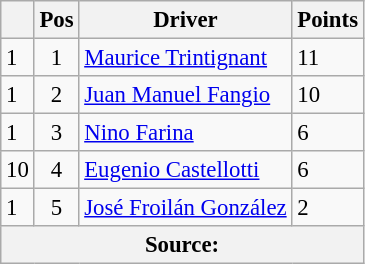<table class="wikitable" style="font-size: 95%;">
<tr>
<th></th>
<th>Pos</th>
<th>Driver</th>
<th>Points</th>
</tr>
<tr>
<td align="left"> 1</td>
<td align="center">1</td>
<td> <a href='#'>Maurice Trintignant</a></td>
<td align="left">11 </td>
</tr>
<tr>
<td align="left"> 1</td>
<td align="center">2</td>
<td> <a href='#'>Juan Manuel Fangio</a></td>
<td align="left">10</td>
</tr>
<tr>
<td align="left"> 1</td>
<td align="center">3</td>
<td> <a href='#'>Nino Farina</a></td>
<td align="left">6 </td>
</tr>
<tr>
<td align="left"> 10</td>
<td align="center">4</td>
<td> <a href='#'>Eugenio Castellotti</a></td>
<td align="left">6</td>
</tr>
<tr>
<td align="left"> 1</td>
<td align="center">5</td>
<td> <a href='#'>José Froilán González</a></td>
<td align="left">2</td>
</tr>
<tr>
<th colspan=4>Source: </th>
</tr>
</table>
